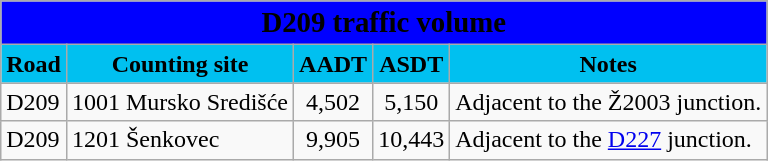<table class="wikitable">
<tr>
<td colspan=5 bgcolor=blue align=center style=margin-top:15><span><big><strong>D209 traffic volume</strong></big></span></td>
</tr>
<tr>
<td align=center bgcolor=00c0f0><strong>Road</strong></td>
<td align=center bgcolor=00c0f0><strong>Counting site</strong></td>
<td align=center bgcolor=00c0f0><strong>AADT</strong></td>
<td align=center bgcolor=00c0f0><strong>ASDT</strong></td>
<td align=center bgcolor=00c0f0><strong>Notes</strong></td>
</tr>
<tr>
<td> D209</td>
<td>1001 Mursko Središće</td>
<td align=center>4,502</td>
<td align=center>5,150</td>
<td>Adjacent to the Ž2003 junction.</td>
</tr>
<tr>
<td> D209</td>
<td>1201 Šenkovec</td>
<td align=center>9,905</td>
<td align=center>10,443</td>
<td>Adjacent to the  <a href='#'>D227</a> junction.</td>
</tr>
</table>
